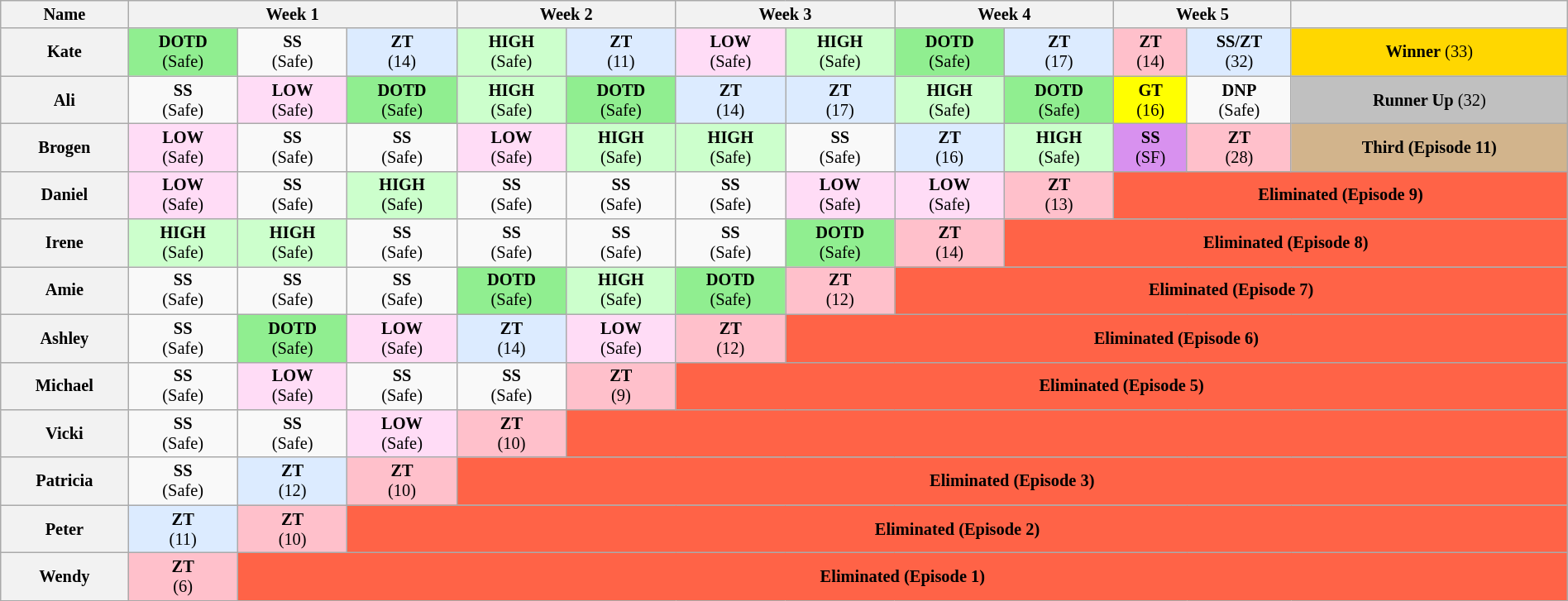<table class="wikitable" style="width:100%; text-align:center; font-size: 85%; line-height:16px;">
<tr>
<th rowspan="1">Name</th>
<th colspan="3">Week 1</th>
<th colspan="2">Week 2</th>
<th colspan="2">Week 3</th>
<th colspan="2">Week 4</th>
<th colspan="2">Week 5</th>
<th></th>
</tr>
<tr>
<th>Kate</th>
<td style="background:lightgreen;"><strong>DOTD</strong><br>(Safe)</td>
<td><strong>SS</strong><br>(Safe)</td>
<td bgcolor="#DCEBFF"><strong>ZT</strong><br>(14)</td>
<td style="background:#cfc;"><strong>HIGH</strong><br>(Safe)</td>
<td bgcolor="#DCEBFF"><strong>ZT</strong><br>(11)</td>
<td style="background:#ffdcf6;"><strong>LOW</strong><br>(Safe)</td>
<td style="background:#cfc;"><strong>HIGH</strong><br>(Safe)</td>
<td style="background:lightgreen"><strong>DOTD</strong><br>(Safe)</td>
<td bgcolor="#DCEBFF"><strong>ZT</strong><br>(17)</td>
<td style="background:pink;"><strong>ZT</strong><br>(14)</td>
<td style="background:#DCEBFF;"><strong>SS/ZT</strong><br>(32)</td>
<td style="background:gold;"><strong>Winner</strong> (33)</td>
</tr>
<tr>
<th>Ali</th>
<td><strong>SS</strong><br>(Safe)</td>
<td style="background:#ffdcf6;"><strong>LOW</strong><br>(Safe)</td>
<td style="background:lightgreen;"><strong>DOTD</strong><br>(Safe)</td>
<td style="background:#cfc;"><strong>HIGH</strong><br>(Safe)</td>
<td style="background:lightgreen;"><strong>DOTD</strong><br>(Safe)</td>
<td bgcolor="#DCEBFF"><strong>ZT</strong><br>(14)</td>
<td bgcolor="#DCEBFF"><strong>ZT</strong><br>(17)</td>
<td style="background:#cfc;"><strong>HIGH</strong><br>(Safe)</td>
<td style="background:lightgreen;"><strong>DOTD</strong><br>(Safe)</td>
<td style="background:yellow;"><strong>GT</strong><br>(16)</td>
<td><strong>DNP</strong><br>(Safe)</td>
<td style="background:silver;"><strong>Runner Up</strong> (32)</td>
</tr>
<tr>
<th>Brogen</th>
<td style="background:#ffdcf6;"><strong>LOW</strong><br>(Safe)</td>
<td><strong>SS</strong><br>(Safe)</td>
<td><strong>SS</strong><br>(Safe)</td>
<td style="background:#ffdcf6;"><strong>LOW</strong><br>(Safe)</td>
<td style="background:#cfc;"><strong>HIGH</strong><br>(Safe)</td>
<td style="background:#cfc;"><strong>HIGH</strong><br>(Safe)</td>
<td><strong>SS</strong><br>(Safe)</td>
<td bgcolor="#DCEBFF"><strong>ZT</strong><br>(16)</td>
<td style="background:#cfc;"><strong>HIGH</strong><br>(Safe)</td>
<td style="background:#D891EF;"><strong>SS</strong><br>(SF)</td>
<td style="background:pink;"><strong>ZT</strong><br>(28)</td>
<td style="background:tan;"><strong>Third (Episode 11)</strong></td>
</tr>
<tr>
<th>Daniel</th>
<td style="background:#ffdcf6;"><strong>LOW</strong><br>(Safe)</td>
<td><strong>SS</strong><br>(Safe)</td>
<td style="background:#cfc;"><strong>HIGH</strong><br> (Safe)</td>
<td><strong>SS</strong><br>(Safe)</td>
<td><strong>SS</strong><br>(Safe)</td>
<td><strong>SS</strong><br>(Safe)</td>
<td style="background:#ffdcf6;"><strong>LOW</strong><br>(Safe)</td>
<td style="background:#ffdcf6;"><strong>LOW</strong><br>(Safe)</td>
<td style="background:pink;"><strong>ZT</strong><br>(13)</td>
<td colspan="4" style="background:tomato;"><strong>Eliminated (Episode 9)</strong></td>
</tr>
<tr>
<th>Irene</th>
<td style="background:#cfc;"><strong>HIGH</strong><br>(Safe)</td>
<td style="background:#cfc;"><strong>HIGH</strong><br>(Safe)</td>
<td><strong>SS</strong><br>(Safe)</td>
<td><strong>SS</strong><br>(Safe)</td>
<td><strong>SS</strong><br>(Safe)</td>
<td><strong>SS</strong><br>(Safe)</td>
<td style="background:lightgreen;"><strong>DOTD</strong><br>(Safe)</td>
<td style="background:pink;"><strong>ZT</strong><br>(14)</td>
<td colspan="5" style="background:tomato;"><strong>Eliminated (Episode 8)</strong></td>
</tr>
<tr>
<th>Amie</th>
<td><strong>SS</strong><br>(Safe)</td>
<td><strong>SS</strong><br>(Safe)</td>
<td><strong>SS</strong><br>(Safe)</td>
<td style="background:lightgreen;"><strong>DOTD</strong><br>(Safe)</td>
<td style="background:#cfc;"><strong>HIGH</strong><br>(Safe)</td>
<td style="background:lightgreen;"><strong>DOTD</strong><br>(Safe)</td>
<td style="background:pink;"><strong>ZT</strong><br>(12)</td>
<td colspan="6" style="background:tomato;"><strong>Eliminated (Episode 7)</strong></td>
</tr>
<tr>
<th>Ashley</th>
<td><strong>SS</strong><br>(Safe)</td>
<td style="background:lightgreen;"><strong>DOTD</strong><br>(Safe)</td>
<td style="background:#ffdcf6;"><strong>LOW</strong><br>(Safe)</td>
<td bgcolor="#DCEBFF"><strong>ZT</strong><br>(14)</td>
<td style="background:#ffdcf6;"><strong>LOW</strong><br>(Safe)</td>
<td style="background:pink;"><strong>ZT</strong><br>(12)</td>
<td colspan="7" style="background:tomato;"><strong>Eliminated (Episode 6)</strong></td>
</tr>
<tr>
<th>Michael</th>
<td><strong>SS</strong><br>(Safe)</td>
<td style="background:#ffdcf6;"><strong>LOW</strong><br>(Safe)</td>
<td><strong>SS</strong><br>(Safe)</td>
<td><strong>SS</strong><br>(Safe)</td>
<td style="background:pink;"><strong>ZT</strong><br>(9)</td>
<td colspan="8" style="background:tomato;"><strong>Eliminated (Episode 5)</strong></td>
</tr>
<tr>
<th>Vicki</th>
<td><strong>SS</strong><br>(Safe)</td>
<td><strong>SS</strong><br>(Safe)</td>
<td style="background:#ffdcf6;"><strong>LOW</strong><br>(Safe)</td>
<td style="background:pink;"><strong>ZT</strong><br>(10)</td>
<td colspan="9" style="background:tomato;"></td>
</tr>
<tr>
<th>Patricia</th>
<td><strong>SS</strong><br>(Safe)</td>
<td bgcolor="#DCEBFF"><strong>ZT</strong><br>(12)</td>
<td style="background:pink;"><strong>ZT</strong><br>(10)</td>
<td colspan="10" style="background:tomato;"><strong>Eliminated (Episode 3)</strong></td>
</tr>
<tr>
<th>Peter</th>
<td bgcolor="#DCEBFF"><strong>ZT</strong><br>(11)</td>
<td style="background:pink;"><strong>ZT</strong><br>(10)</td>
<td colspan="11" style="background:tomato;"><strong>Eliminated (Episode 2)</strong></td>
</tr>
<tr>
<th>Wendy</th>
<td style="background:pink;"><strong>ZT</strong><br>(6)</td>
<td colspan="12" style="background:tomato;"><strong>Eliminated (Episode 1)</strong></td>
</tr>
</table>
